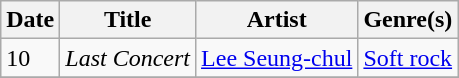<table class="wikitable" style="text-align: left;">
<tr>
<th>Date</th>
<th>Title</th>
<th>Artist</th>
<th>Genre(s)</th>
</tr>
<tr>
<td>10</td>
<td><em>Last Concert</em></td>
<td><a href='#'>Lee Seung-chul</a></td>
<td><a href='#'>Soft rock</a></td>
</tr>
<tr>
</tr>
</table>
